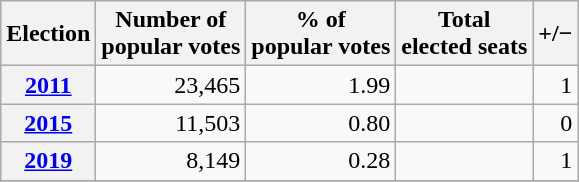<table class="wikitable" style="text-align: right;">
<tr align=center>
<th>Election</th>
<th>Number of<br>popular votes</th>
<th>% of<br>popular votes</th>
<th>Total<br>elected seats</th>
<th>+/−</th>
</tr>
<tr>
<th><a href='#'>2011</a></th>
<td>23,465</td>
<td>1.99</td>
<td></td>
<td>1</td>
</tr>
<tr>
<th><a href='#'>2015</a></th>
<td>11,503</td>
<td>0.80</td>
<td></td>
<td>0</td>
</tr>
<tr>
<th><a href='#'>2019</a></th>
<td>8,149</td>
<td>0.28</td>
<td></td>
<td>1</td>
</tr>
<tr>
</tr>
</table>
